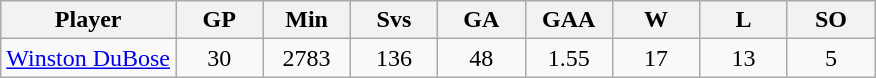<table class="wikitable">
<tr>
<th bgcolor="#DDDDFF" width="20%">Player</th>
<th bgcolor="#DDDDFF" width="10%">GP</th>
<th bgcolor="#DDDDFF" width="10%">Min</th>
<th bgcolor="#DDDDFF" width="10%">Svs</th>
<th bgcolor="#DDDDFF" width="10%">GA</th>
<th bgcolor="#DDDDFF" width="10%">GAA</th>
<th bgcolor="#DDDDFF" width="10%">W</th>
<th bgcolor="#DDDDFF" width="10%">L</th>
<th bgcolor="#DDDDFF" width="10%">SO</th>
</tr>
<tr align=center>
<td align=left><a href='#'>Winston DuBose</a></td>
<td>30</td>
<td>2783</td>
<td>136</td>
<td>48</td>
<td>1.55</td>
<td>17</td>
<td>13</td>
<td>5</td>
</tr>
</table>
